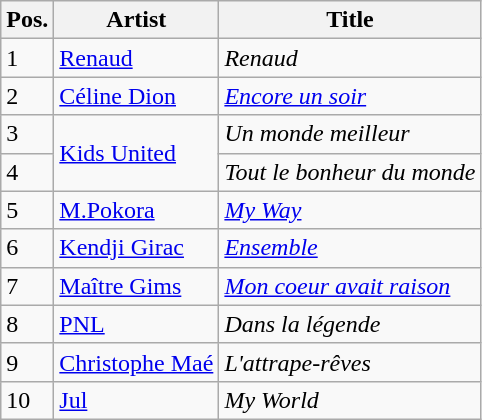<table class="wikitable sortable">
<tr>
<th>Pos.</th>
<th>Artist</th>
<th>Title</th>
</tr>
<tr>
<td>1</td>
<td><a href='#'>Renaud</a></td>
<td><em>Renaud</em></td>
</tr>
<tr>
<td>2</td>
<td><a href='#'>Céline Dion</a></td>
<td><em><a href='#'>Encore un soir</a></em></td>
</tr>
<tr>
<td>3</td>
<td rowspan="2"><a href='#'>Kids United</a></td>
<td><em>Un monde meilleur</em></td>
</tr>
<tr>
<td>4</td>
<td><em>Tout le bonheur du monde</em></td>
</tr>
<tr>
<td>5</td>
<td><a href='#'>M.Pokora</a></td>
<td><em><a href='#'>My Way</a></em></td>
</tr>
<tr>
<td>6</td>
<td><a href='#'>Kendji Girac</a></td>
<td><em><a href='#'>Ensemble</a></em></td>
</tr>
<tr>
<td>7</td>
<td><a href='#'>Maître Gims</a></td>
<td><em><a href='#'>Mon coeur avait raison</a></em></td>
</tr>
<tr>
<td>8</td>
<td><a href='#'>PNL</a></td>
<td><em>Dans la légende</em></td>
</tr>
<tr>
<td>9</td>
<td><a href='#'>Christophe Maé</a></td>
<td><em>L'attrape-rêves</em></td>
</tr>
<tr>
<td>10</td>
<td><a href='#'>Jul</a></td>
<td><em>My World</em></td>
</tr>
</table>
